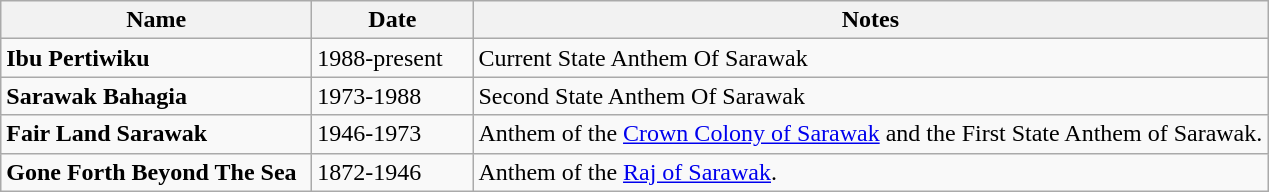<table class="wikitable" style="float:center; clear:right;">
<tr>
<th width="200">Name</th>
<th width="100">Date</th>
<th>Notes</th>
</tr>
<tr>
<td><strong>Ibu Pertiwiku</strong></td>
<td>1988-present</td>
<td>Current State Anthem Of Sarawak</td>
</tr>
<tr>
<td><strong>Sarawak Bahagia</strong></td>
<td>1973-1988</td>
<td>Second State Anthem Of Sarawak</td>
</tr>
<tr>
<td><strong>Fair Land Sarawak</strong></td>
<td>1946-1973</td>
<td>Anthem of the <a href='#'>Crown Colony of Sarawak</a> and the First State Anthem of Sarawak.</td>
</tr>
<tr>
<td><strong>Gone Forth Beyond The Sea</strong></td>
<td>1872-1946</td>
<td>Anthem of the <a href='#'>Raj of Sarawak</a>.</td>
</tr>
</table>
